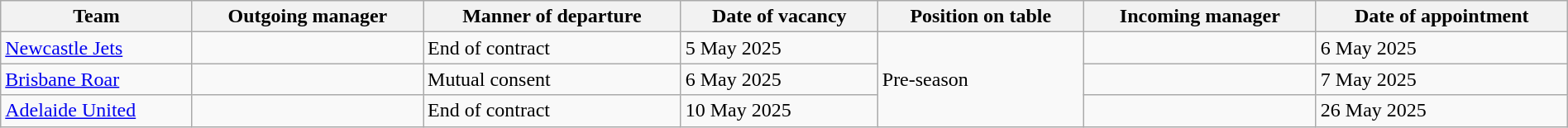<table class="wikitable sortable" style="width:100%;">
<tr>
<th>Team</th>
<th>Outgoing manager</th>
<th>Manner of departure</th>
<th>Date of vacancy</th>
<th>Position on table</th>
<th>Incoming manager</th>
<th>Date of appointment</th>
</tr>
<tr>
<td><a href='#'>Newcastle Jets</a></td>
<td></td>
<td>End of contract</td>
<td>5 May 2025</td>
<td rowspan=3>Pre-season</td>
<td></td>
<td>6 May 2025</td>
</tr>
<tr>
<td><a href='#'>Brisbane Roar</a></td>
<td></td>
<td>Mutual consent</td>
<td>6 May 2025</td>
<td></td>
<td>7 May 2025</td>
</tr>
<tr>
<td><a href='#'>Adelaide United</a></td>
<td></td>
<td>End of contract</td>
<td>10 May 2025</td>
<td></td>
<td>26 May 2025</td>
</tr>
</table>
